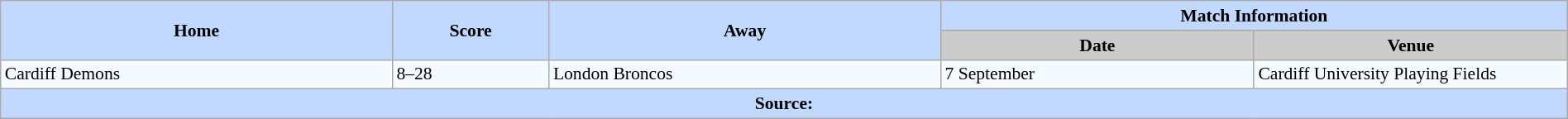<table class="wikitable defaultcenter col1right col3left" style="font-size:90%; background-color:#F5FAFF" width=100%>
<tr>
<th scope="col" rowspan=2 style="background-color:#C1D8FF" width=25%>Home</th>
<th scope="col" rowspan=2 style="background-color:#C1D8FF" width=10%>Score</th>
<th scope="col" rowspan=2 style="background-color:#C1D8FF" width=25%>Away</th>
<th colspan=2 style="background-color:#C1D8FF">Match Information</th>
</tr>
<tr>
<th scope="col" style="background-color:#CCCCCC" width=20%>Date</th>
<th scope="col" style="background-color:#CCCCCC" width=20%>Venue</th>
</tr>
<tr>
<td>Cardiff Demons </td>
<td>8–28</td>
<td> London Broncos</td>
<td>7 September</td>
<td>Cardiff University Playing Fields</td>
</tr>
<tr>
<th colspan=5 style="background-color:#c1d8ff;">Source:</th>
</tr>
</table>
